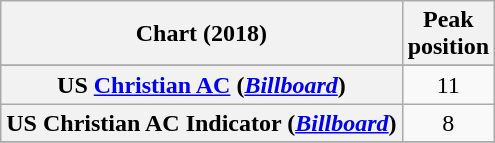<table class="wikitable plainrowheaders" style="text-align:center">
<tr>
<th scope="col">Chart (2018)</th>
<th scope="col">Peak<br>position</th>
</tr>
<tr>
</tr>
<tr>
</tr>
<tr>
<th scope="row">US <a href='#'>Christian AC</a> (<em><a href='#'>Billboard</a></em>)</th>
<td>11</td>
</tr>
<tr>
<th scope="row">US Christian AC Indicator (<em><a href='#'>Billboard</a></em>)</th>
<td>8</td>
</tr>
<tr>
</tr>
</table>
